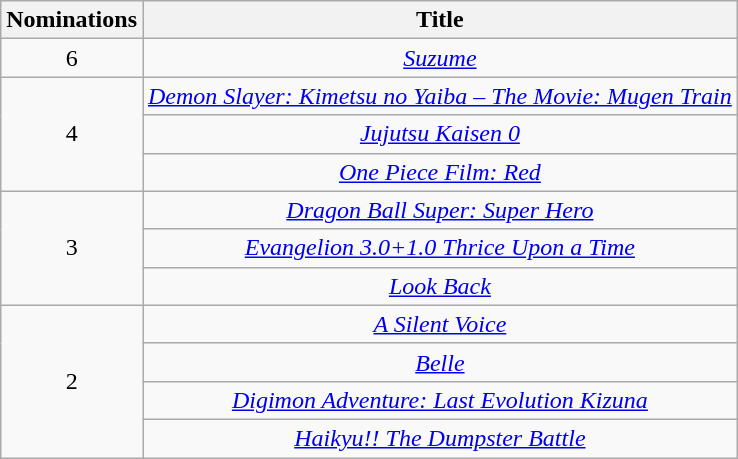<table class="wikitable" style="text-align:center;">
<tr>
<th scope="col" width="55">Nominations</th>
<th scope="col" align="center">Title</th>
</tr>
<tr>
<td>6</td>
<td><em><a href='#'>Suzume</a></em></td>
</tr>
<tr>
<td rowspan="3">4</td>
<td><em><a href='#'>Demon Slayer: Kimetsu no Yaiba – The Movie: Mugen Train</a></em></td>
</tr>
<tr>
<td><em><a href='#'>Jujutsu Kaisen 0</a></em></td>
</tr>
<tr>
<td><em><a href='#'>One Piece Film: Red</a></em></td>
</tr>
<tr>
<td rowspan="3">3</td>
<td><em><a href='#'>Dragon Ball Super: Super Hero</a></em></td>
</tr>
<tr>
<td><em><a href='#'>Evangelion 3.0+1.0 Thrice Upon a Time</a></em></td>
</tr>
<tr>
<td><em><a href='#'>Look Back</a></em></td>
</tr>
<tr>
<td rowspan="4">2</td>
<td><em><a href='#'>A Silent Voice</a></em></td>
</tr>
<tr>
<td><em><a href='#'>Belle</a></em></td>
</tr>
<tr>
<td><em><a href='#'>Digimon Adventure: Last Evolution Kizuna</a></em></td>
</tr>
<tr>
<td><em><a href='#'>Haikyu!! The Dumpster Battle</a></em></td>
</tr>
</table>
